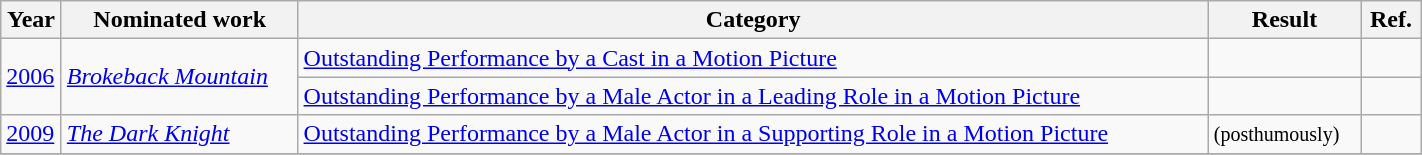<table class="wikitable sortable" width=75%>
<tr>
<th width = 33px>Year</th>
<th>Nominated work</th>
<th>Category</th>
<th>Result</th>
<th width = 33px>Ref.</th>
</tr>
<tr>
<td rowspan=2><a href='#'>2006</a></td>
<td rowspan=2><em><a href='#'>Brokeback Mountain</a></em></td>
<td><a href='#'>Outstanding Performance by a Cast in a Motion Picture</a></td>
<td> </td>
<td></td>
</tr>
<tr>
<td><a href='#'>Outstanding Performance by a Male Actor in a Leading Role in a Motion Picture</a></td>
<td></td>
<td></td>
</tr>
<tr>
<td><a href='#'>2009</a></td>
<td><em><a href='#'>The Dark Knight</a></em></td>
<td><a href='#'>Outstanding Performance by a Male Actor in a Supporting Role in a Motion Picture</a></td>
<td> <small>(posthumously)</small></td>
<td></td>
</tr>
<tr>
</tr>
</table>
